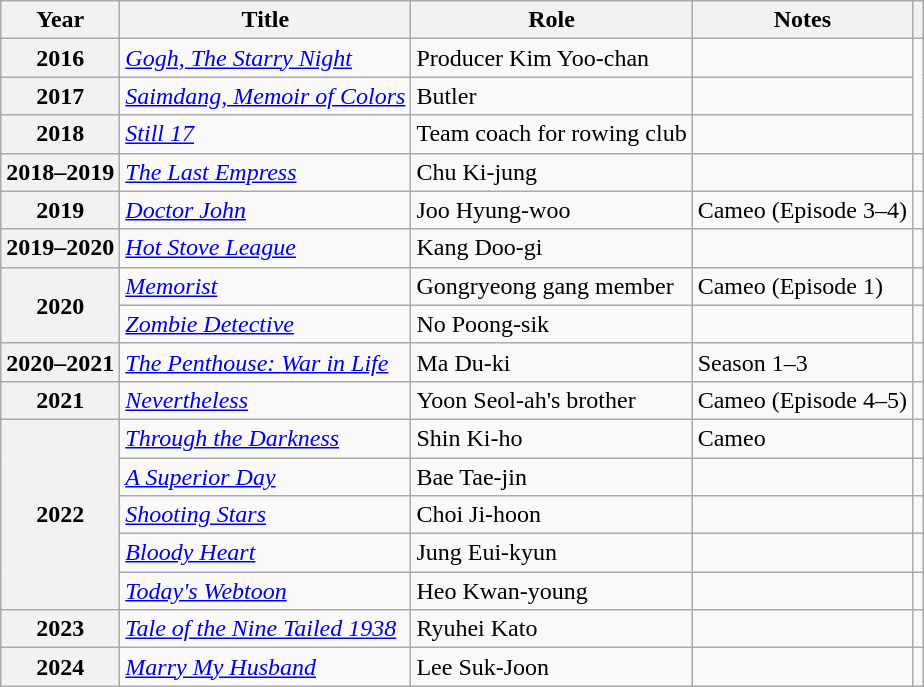<table class="wikitable plainrowheaders sortable">
<tr>
<th scope="col">Year</th>
<th scope="col">Title</th>
<th scope="col">Role</th>
<th scope="col">Notes</th>
<th scope="col" class="unsortable"></th>
</tr>
<tr>
<th scope="row">2016</th>
<td><em><a href='#'>Gogh, The Starry Night</a></em></td>
<td>Producer Kim Yoo-chan</td>
<td></td>
<td rowspan="3" style="text-align:center"></td>
</tr>
<tr>
<th scope="row">2017</th>
<td><em><a href='#'>Saimdang, Memoir of Colors</a></em></td>
<td>Butler</td>
<td></td>
</tr>
<tr>
<th scope="row">2018</th>
<td><em><a href='#'>Still 17</a></em></td>
<td>Team coach for rowing club</td>
<td></td>
</tr>
<tr>
<th scope="row">2018–2019</th>
<td><em><a href='#'>The Last Empress</a></em></td>
<td>Chu Ki-jung</td>
<td></td>
<td style="text-align:center"></td>
</tr>
<tr>
<th scope="row">2019</th>
<td><em><a href='#'>Doctor John</a></em></td>
<td>Joo Hyung-woo</td>
<td>Cameo (Episode 3–4)</td>
<td style="text-align:center"></td>
</tr>
<tr>
<th scope="row">2019–2020</th>
<td><em><a href='#'>Hot Stove League</a></em></td>
<td>Kang Doo-gi</td>
<td></td>
<td style="text-align:center"></td>
</tr>
<tr>
<th scope="row" rowspan="2">2020</th>
<td><em><a href='#'>Memorist</a></em></td>
<td>Gongryeong gang member</td>
<td>Cameo (Episode 1)</td>
<td style="text-align:center"></td>
</tr>
<tr>
<td><em><a href='#'>Zombie Detective</a></em></td>
<td>No Poong-sik</td>
<td></td>
<td style="text-align:center"></td>
</tr>
<tr>
<th scope="row">2020–2021</th>
<td><em><a href='#'>The Penthouse: War in Life</a></em></td>
<td>Ma Du-ki</td>
<td>Season 1–3</td>
<td style="text-align:center"></td>
</tr>
<tr>
<th scope="row">2021</th>
<td><em><a href='#'>Nevertheless</a></em></td>
<td>Yoon Seol-ah's brother</td>
<td>Cameo (Episode 4–5)</td>
<td style="text-align:center"></td>
</tr>
<tr>
<th scope="row" rowspan="5">2022</th>
<td><em><a href='#'>Through the Darkness</a></em></td>
<td>Shin Ki-ho</td>
<td>Cameo</td>
<td style="text-align:center"></td>
</tr>
<tr>
<td><em><a href='#'>A Superior Day</a></em></td>
<td>Bae Tae-jin</td>
<td></td>
<td style="text-align:center"></td>
</tr>
<tr>
<td><em><a href='#'>Shooting Stars</a></em></td>
<td>Choi Ji-hoon</td>
<td></td>
<td style="text-align:center"></td>
</tr>
<tr>
<td><em><a href='#'>Bloody Heart</a></em></td>
<td>Jung Eui-kyun</td>
<td></td>
<td style="text-align:center"></td>
</tr>
<tr>
<td><em><a href='#'>Today's Webtoon</a></em></td>
<td>Heo Kwan-young</td>
<td></td>
<td style="text-align:center"></td>
</tr>
<tr>
<th scope="row">2023</th>
<td><em><a href='#'>Tale of the Nine Tailed 1938</a></em></td>
<td>Ryuhei Kato</td>
<td></td>
<td style="text-align:center"></td>
</tr>
<tr>
<th scope="row">2024</th>
<td><em><a href='#'>Marry My Husband</a></em></td>
<td>Lee Suk-Joon</td>
<td></td>
<td style="text-align:center"></td>
</tr>
</table>
